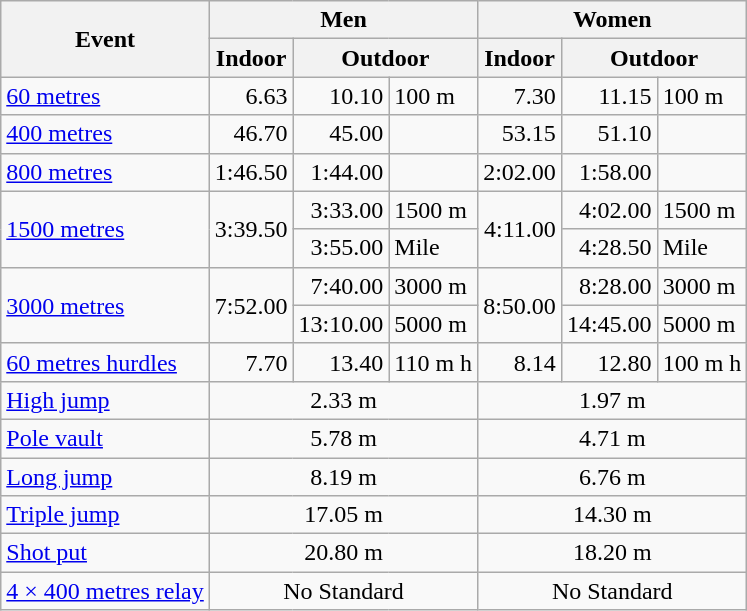<table class="wikitable" style="text-align:right;">
<tr>
<th rowspan=2>Event</th>
<th colspan=3>Men</th>
<th colspan=3>Women</th>
</tr>
<tr>
<th>Indoor</th>
<th colspan=2>Outdoor</th>
<th>Indoor</th>
<th colspan=2>Outdoor</th>
</tr>
<tr>
<td style="text-align:left;"><a href='#'>60 metres</a></td>
<td>6.63</td>
<td>10.10</td>
<td style="text-align:left;">100 m</td>
<td>7.30</td>
<td>11.15</td>
<td style="text-align:left;">100 m</td>
</tr>
<tr>
<td style="text-align:left;"><a href='#'>400 metres</a></td>
<td>46.70</td>
<td>45.00</td>
<td></td>
<td>53.15</td>
<td>51.10</td>
<td></td>
</tr>
<tr>
<td style="text-align:left;"><a href='#'>800 metres</a></td>
<td>1:46.50</td>
<td>1:44.00</td>
<td></td>
<td>2:02.00</td>
<td>1:58.00</td>
<td></td>
</tr>
<tr>
<td style="text-align:left;" rowspan=2><a href='#'>1500 metres</a></td>
<td rowspan=2>3:39.50</td>
<td>3:33.00</td>
<td style="text-align:left;">1500 m</td>
<td rowspan=2>4:11.00</td>
<td>4:02.00</td>
<td style="text-align:left;">1500 m</td>
</tr>
<tr>
<td>3:55.00</td>
<td style="text-align:left;">Mile</td>
<td>4:28.50</td>
<td style="text-align:left;">Mile</td>
</tr>
<tr>
<td style="text-align:left;" rowspan=2><a href='#'>3000 metres</a></td>
<td rowspan=2>7:52.00</td>
<td>7:40.00</td>
<td style="text-align:left;">3000 m</td>
<td rowspan=2>8:50.00</td>
<td>8:28.00</td>
<td style="text-align:left;">3000 m</td>
</tr>
<tr>
<td>13:10.00</td>
<td style="text-align:left;">5000 m</td>
<td>14:45.00</td>
<td style="text-align:left;">5000 m</td>
</tr>
<tr>
<td style="text-align:left;"><a href='#'>60 metres hurdles</a></td>
<td>7.70</td>
<td>13.40</td>
<td style="text-align:left;">110 m h</td>
<td>8.14</td>
<td>12.80</td>
<td style="text-align:left;">100 m h</td>
</tr>
<tr>
<td style="text-align:left;"><a href='#'>High jump</a></td>
<td style="text-align:center;" colspan=3>2.33 m</td>
<td style="text-align:center;" colspan=3>1.97 m</td>
</tr>
<tr>
<td style="text-align:left;"><a href='#'>Pole vault</a></td>
<td style="text-align:center;" colspan=3>5.78 m</td>
<td style="text-align:center;" colspan=3>4.71 m</td>
</tr>
<tr>
<td style="text-align:left;"><a href='#'>Long jump</a></td>
<td style="text-align:center;" colspan=3>8.19 m</td>
<td style="text-align:center;" colspan=3>6.76 m</td>
</tr>
<tr>
<td style="text-align:left;"><a href='#'>Triple jump</a></td>
<td style="text-align:center;" colspan=3>17.05 m</td>
<td style="text-align:center;" colspan=3>14.30 m</td>
</tr>
<tr>
<td style="text-align:left;"><a href='#'>Shot put</a></td>
<td style="text-align:center;" colspan=3>20.80 m</td>
<td style="text-align:center;" colspan=3>18.20 m</td>
</tr>
<tr>
<td style="text-align:left;"><a href='#'>4 × 400 metres relay</a></td>
<td style="text-align:center;" colspan=3>No Standard</td>
<td style="text-align:center;" colspan=3>No Standard</td>
</tr>
</table>
